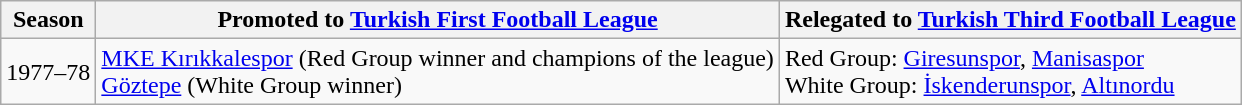<table class="wikitable">
<tr>
<th>Season</th>
<th>Promoted to <a href='#'>Turkish First Football League</a></th>
<th>Relegated to <a href='#'>Turkish Third Football League</a></th>
</tr>
<tr>
<td>1977–78</td>
<td><a href='#'>MKE Kırıkkalespor</a> (Red Group winner and champions of the league)<br><a href='#'>Göztepe</a> (White Group winner)</td>
<td>Red Group: <a href='#'>Giresunspor</a>, <a href='#'>Manisaspor</a><br>White Group: <a href='#'>İskenderunspor</a>, <a href='#'>Altınordu</a></td>
</tr>
</table>
